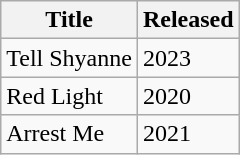<table class="wikitable">
<tr>
<th>Title</th>
<th>Released</th>
</tr>
<tr>
<td>Tell Shyanne</td>
<td>2023</td>
</tr>
<tr>
<td>Red Light</td>
<td>2020</td>
</tr>
<tr>
<td>Arrest Me</td>
<td>2021</td>
</tr>
</table>
